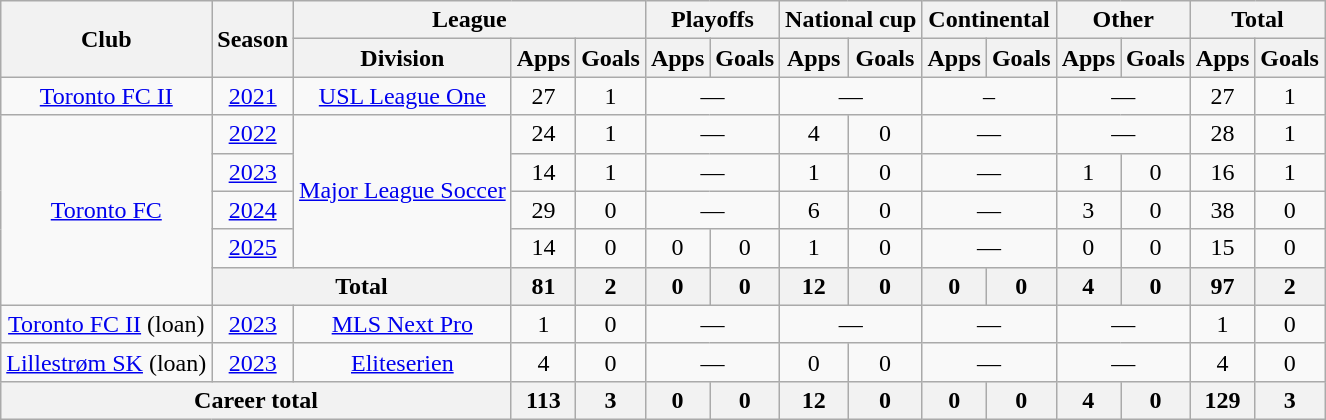<table class="wikitable" style="text-align: center">
<tr>
<th rowspan="2">Club</th>
<th rowspan="2">Season</th>
<th colspan="3">League</th>
<th colspan="2">Playoffs</th>
<th colspan="2">National cup</th>
<th colspan="2">Continental</th>
<th colspan="2">Other</th>
<th colspan="2">Total</th>
</tr>
<tr>
<th>Division</th>
<th>Apps</th>
<th>Goals</th>
<th>Apps</th>
<th>Goals</th>
<th>Apps</th>
<th>Goals</th>
<th>Apps</th>
<th>Goals</th>
<th>Apps</th>
<th>Goals</th>
<th>Apps</th>
<th>Goals</th>
</tr>
<tr>
<td><a href='#'>Toronto FC II</a></td>
<td><a href='#'>2021</a></td>
<td><a href='#'>USL League One</a></td>
<td>27</td>
<td>1</td>
<td colspan=2>—</td>
<td colspan="2">—</td>
<td colspan="2">–</td>
<td colspan="2">—</td>
<td>27</td>
<td>1</td>
</tr>
<tr>
<td rowspan=5><a href='#'>Toronto FC</a></td>
<td><a href='#'>2022</a></td>
<td rowspan=4><a href='#'>Major League Soccer</a></td>
<td>24</td>
<td>1</td>
<td colspan="2">—</td>
<td>4</td>
<td>0</td>
<td colspan="2">—</td>
<td colspan="2">—</td>
<td>28</td>
<td>1</td>
</tr>
<tr>
<td><a href='#'>2023</a></td>
<td>14</td>
<td>1</td>
<td colspan="2">—</td>
<td>1</td>
<td>0</td>
<td colspan="2">—</td>
<td>1</td>
<td>0</td>
<td>16</td>
<td>1</td>
</tr>
<tr>
<td><a href='#'>2024</a></td>
<td>29</td>
<td>0</td>
<td colspan="2">—</td>
<td>6</td>
<td>0</td>
<td colspan="2">—</td>
<td>3</td>
<td>0</td>
<td>38</td>
<td>0</td>
</tr>
<tr>
<td><a href='#'>2025</a></td>
<td>14</td>
<td>0</td>
<td>0</td>
<td>0</td>
<td>1</td>
<td>0</td>
<td colspan="2">—</td>
<td>0</td>
<td>0</td>
<td>15</td>
<td>0</td>
</tr>
<tr>
<th colspan="2">Total</th>
<th>81</th>
<th>2</th>
<th>0</th>
<th>0</th>
<th>12</th>
<th>0</th>
<th>0</th>
<th>0</th>
<th>4</th>
<th>0</th>
<th>97</th>
<th>2</th>
</tr>
<tr>
<td><a href='#'>Toronto FC II</a> (loan)</td>
<td><a href='#'>2023</a></td>
<td><a href='#'>MLS Next Pro</a></td>
<td>1</td>
<td>0</td>
<td colspan="2">—</td>
<td colspan="2">—</td>
<td colspan="2">—</td>
<td colspan="2">—</td>
<td>1</td>
<td>0</td>
</tr>
<tr>
<td><a href='#'>Lillestrøm SK</a> (loan)</td>
<td><a href='#'>2023</a></td>
<td><a href='#'>Eliteserien</a></td>
<td>4</td>
<td>0</td>
<td colspan="2">—</td>
<td>0</td>
<td>0</td>
<td colspan="2">—</td>
<td colspan="2">—</td>
<td>4</td>
<td>0</td>
</tr>
<tr>
<th colspan="3">Career total</th>
<th>113</th>
<th>3</th>
<th>0</th>
<th>0</th>
<th>12</th>
<th>0</th>
<th>0</th>
<th>0</th>
<th>4</th>
<th>0</th>
<th>129</th>
<th>3</th>
</tr>
</table>
